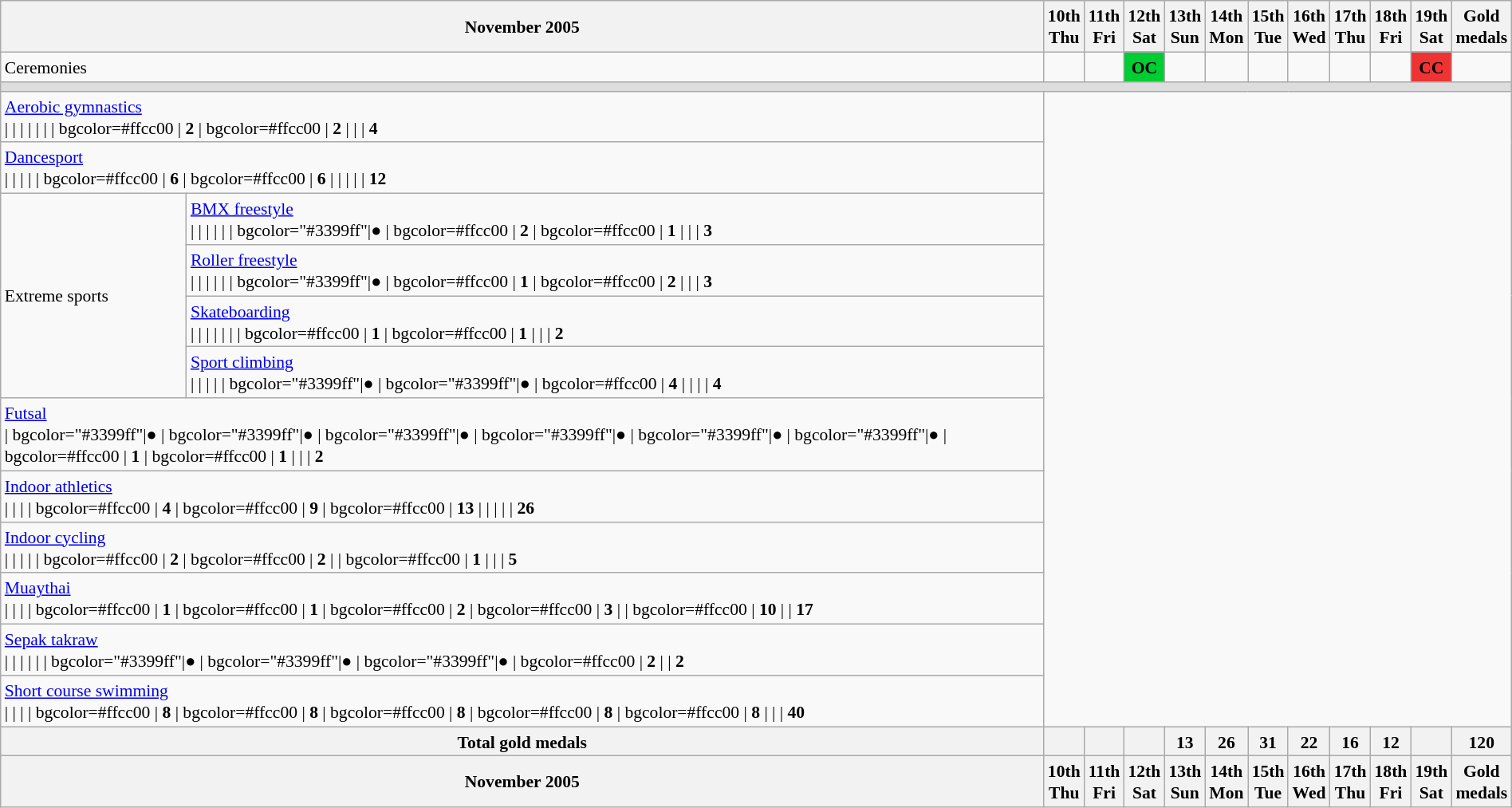<table class="wikitable" style="margin:0.5em auto; font-size:90%; line-height:1.25em;">
<tr>
<th colspan=2>November 2005</th>
<th>10th<br>Thu</th>
<th>11th<br>Fri</th>
<th>12th<br>Sat</th>
<th>13th<br>Sun</th>
<th>14th<br>Mon</th>
<th>15th<br>Tue</th>
<th>16th<br>Wed</th>
<th>17th<br>Thu</th>
<th>18th<br>Fri</th>
<th>19th<br>Sat</th>
<th>Gold<br>medals</th>
</tr>
<tr>
<td colspan=2>Ceremonies</td>
<td></td>
<td></td>
<td bgcolor=#00cc33 align=center><strong>OC</strong></td>
<td></td>
<td></td>
<td></td>
<td></td>
<td></td>
<td></td>
<td bgcolor=#ee3333 align=center><strong>CC</strong></td>
<td></td>
</tr>
<tr bgcolor="#DDDDDD">
<td colspan=13 style="font-size:0.2em;line-height:1"> </td>
</tr>
<tr align="center">
<td colspan=2 align="left"> <a href='#'>Aerobic gymnastics</a><br>| 
| 
| 
|  
|  
| 
| bgcolor=#ffcc00 | <strong>2</strong>
| bgcolor=#ffcc00 | <strong>2</strong>
| 
| 
| <strong>4</strong></td>
</tr>
<tr align="center">
<td colspan=2 align="left"> <a href='#'>Dancesport</a><br>| 
| 
| 
|  
| bgcolor=#ffcc00 | <strong>6</strong>
| bgcolor=#ffcc00 | <strong>6</strong>
| 
| 
| 
| 
| <strong>12</strong></td>
</tr>
<tr align="center">
<td align="left" rowspan=4>Extreme sports</td>
<td align="left"> <a href='#'>BMX freestyle</a><br>| 
| 
| 
|  
| 
| bgcolor="#3399ff"|●
| bgcolor=#ffcc00 | <strong>2</strong>
| bgcolor=#ffcc00 | <strong>1</strong>
| 
| 
| <strong>3</strong></td>
</tr>
<tr align="center">
<td align="left"> <a href='#'>Roller freestyle</a><br>| 
| 
| 
|  
| 
| bgcolor="#3399ff"|●
| bgcolor=#ffcc00 | <strong>1</strong>
| bgcolor=#ffcc00 | <strong>2</strong>
| 
| 
| <strong>3</strong></td>
</tr>
<tr align="center">
<td align="left"> <a href='#'>Skateboarding</a><br>| 
| 
| 
|  
| 
| 
| bgcolor=#ffcc00 | <strong>1</strong>
| bgcolor=#ffcc00 | <strong>1</strong>
| 
| 
| <strong>2</strong></td>
</tr>
<tr align="center">
<td align="left"> <a href='#'>Sport climbing</a><br>| 
| 
| 
|  
| bgcolor="#3399ff"|●
| bgcolor="#3399ff"|●
| bgcolor=#ffcc00 | <strong>4</strong>
| 
| 
| 
| <strong>4</strong></td>
</tr>
<tr align="center">
<td colspan=2 align="left"> <a href='#'>Futsal</a><br>| bgcolor="#3399ff"|●
| bgcolor="#3399ff"|●
| bgcolor="#3399ff"|●
| bgcolor="#3399ff"|●
| bgcolor="#3399ff"|●
| bgcolor="#3399ff"|●
| bgcolor=#ffcc00 | <strong>1</strong>
| bgcolor=#ffcc00 | <strong>1</strong>
| 
| 
| <strong>2</strong></td>
</tr>
<tr align="center">
<td colspan=2 align="left"> <a href='#'>Indoor athletics</a><br>| 
| 
| 
| bgcolor=#ffcc00 | <strong>4</strong>
| bgcolor=#ffcc00 | <strong>9</strong>
| bgcolor=#ffcc00 | <strong>13</strong>
| 
| 
| 
| 
| <strong>26</strong></td>
</tr>
<tr align="center">
<td colspan=2 align="left"> <a href='#'>Indoor cycling</a><br>| 
| 
| 
| 
| bgcolor=#ffcc00 | <strong>2</strong>
| bgcolor=#ffcc00 | <strong>2</strong>
| 
| bgcolor=#ffcc00 | <strong>1</strong>
| 
| 
| <strong>5</strong></td>
</tr>
<tr align="center">
<td colspan=2 align="left"> <a href='#'>Muaythai</a><br>| 
| 
| 
| bgcolor=#ffcc00 | <strong>1</strong>
| bgcolor=#ffcc00 | <strong>1</strong>
| bgcolor=#ffcc00 | <strong>2</strong>
| bgcolor=#ffcc00 | <strong>3</strong>
| 
| bgcolor=#ffcc00 | <strong>10</strong>
| 
| <strong>17</strong></td>
</tr>
<tr align="center">
<td colspan=2 align="left"> <a href='#'>Sepak takraw</a><br>| 
| 
| 
| 
| 
| bgcolor="#3399ff"|●
| bgcolor="#3399ff"|●
| bgcolor="#3399ff"|●
| bgcolor=#ffcc00 | <strong>2</strong>
| 
| <strong>2</strong></td>
</tr>
<tr align="center">
<td colspan=2 align="left"> <a href='#'>Short course swimming</a><br>| 
| 
| 
| bgcolor=#ffcc00 | <strong>8</strong>
| bgcolor=#ffcc00 | <strong>8</strong>
| bgcolor=#ffcc00 | <strong>8</strong>
| bgcolor=#ffcc00 | <strong>8</strong>
| bgcolor=#ffcc00 | <strong>8</strong>
| 
| 
| <strong>40</strong></td>
</tr>
<tr>
<th colspan=2>Total gold medals</th>
<th></th>
<th></th>
<th></th>
<th>13</th>
<th>26</th>
<th>31</th>
<th>22</th>
<th>16</th>
<th>12</th>
<th></th>
<th>120</th>
</tr>
<tr>
<th colspan=2>November 2005</th>
<th>10th<br>Thu</th>
<th>11th<br>Fri</th>
<th>12th<br>Sat</th>
<th>13th<br>Sun</th>
<th>14th<br>Mon</th>
<th>15th<br>Tue</th>
<th>16th<br>Wed</th>
<th>17th<br>Thu</th>
<th>18th<br>Fri</th>
<th>19th<br>Sat</th>
<th>Gold<br>medals</th>
</tr>
</table>
